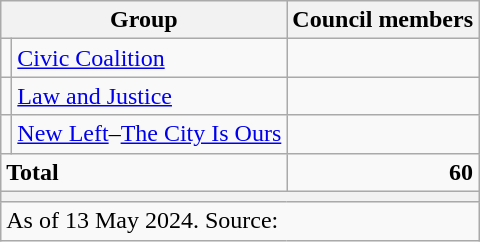<table class="wikitable">
<tr>
<th colspan="2">Group</th>
<th>Council members</th>
</tr>
<tr>
<td></td>
<td><a href='#'>Civic Coalition</a><br></td>
<td style="text-align: right"></td>
</tr>
<tr>
<td></td>
<td><a href='#'>Law and Justice</a><br></td>
<td style="text-align: right"></td>
</tr>
<tr>
<td></td>
<td><a href='#'>New Left</a>–<a href='#'>The City Is Ours</a><br></td>
<td style="text-align: right"></td>
</tr>
<tr>
<td colspan="2"><strong>Total</strong></td>
<td style="text-align: right"><strong>60</strong><br></td>
</tr>
<tr>
<th colspan="3"></th>
</tr>
<tr>
<td colspan="3">As of 13 May 2024. Source:</td>
</tr>
</table>
